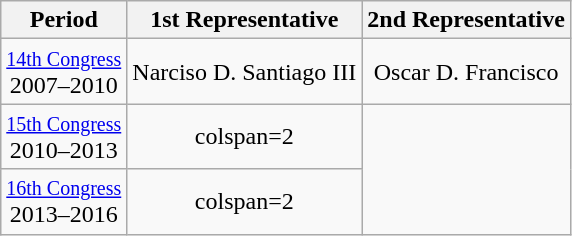<table class="wikitable"; style="text-align:center">
<tr>
<th>Period</th>
<th>1st Representative</th>
<th>2nd Representative</th>
</tr>
<tr>
<td><small><a href='#'>14th Congress</a></small><br>2007–2010</td>
<td>Narciso D. Santiago III</td>
<td>Oscar D. Francisco</td>
</tr>
<tr>
<td><small><a href='#'>15th Congress</a></small><br>2010–2013</td>
<td>colspan=2</td>
</tr>
<tr>
<td><small><a href='#'>16th Congress</a></small><br>2013–2016</td>
<td>colspan=2</td>
</tr>
</table>
